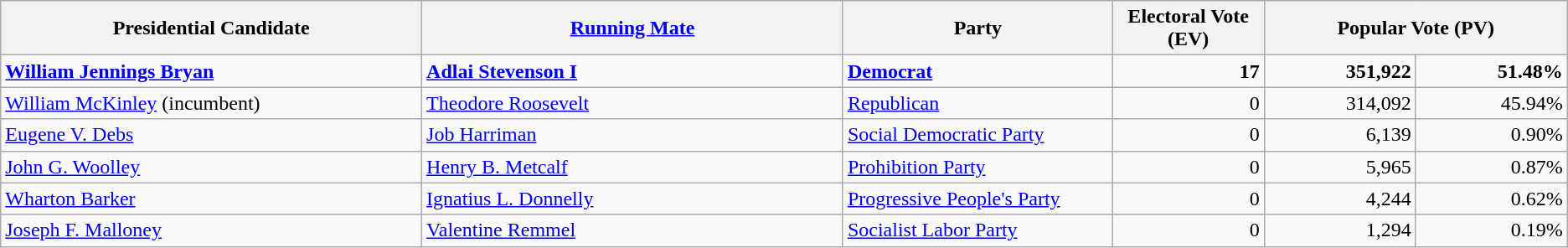<table class="wikitable">
<tr>
<th style="width:25%;">Presidential Candidate</th>
<th style="width:25%;"><a href='#'>Running Mate</a></th>
<th style="width:16%;">Party</th>
<th style="width:9%;">Electoral Vote (EV)</th>
<th style="width:18%;" colspan="2">Popular Vote (PV)</th>
</tr>
<tr>
<td><strong><a href='#'>William Jennings Bryan</a></strong></td>
<td><strong><a href='#'>Adlai Stevenson I</a></strong></td>
<td><strong><a href='#'>Democrat</a></strong></td>
<td style="text-align:right;"><strong>17</strong></td>
<td style="text-align:right;"><strong>351,922</strong></td>
<td style="text-align:right;"><strong>51.48%</strong></td>
</tr>
<tr>
<td><a href='#'>William McKinley</a> (incumbent)</td>
<td><a href='#'>Theodore Roosevelt</a></td>
<td><a href='#'>Republican</a></td>
<td style="text-align:right;">0</td>
<td style="text-align:right;">314,092</td>
<td style="text-align:right;">45.94%</td>
</tr>
<tr>
<td><a href='#'>Eugene V. Debs</a></td>
<td><a href='#'>Job Harriman</a></td>
<td><a href='#'>Social Democratic Party</a></td>
<td style="text-align:right;">0</td>
<td style="text-align:right;">6,139</td>
<td style="text-align:right;">0.90%</td>
</tr>
<tr>
<td><a href='#'>John G. Woolley</a></td>
<td><a href='#'>Henry B. Metcalf</a></td>
<td><a href='#'>Prohibition Party</a></td>
<td style="text-align:right;">0</td>
<td style="text-align:right;">5,965</td>
<td style="text-align:right;">0.87%</td>
</tr>
<tr>
<td><a href='#'>Wharton Barker</a></td>
<td><a href='#'>Ignatius L. Donnelly</a></td>
<td><a href='#'>Progressive People's Party</a></td>
<td style="text-align:right;">0</td>
<td style="text-align:right;">4,244</td>
<td style="text-align:right;">0.62%</td>
</tr>
<tr>
<td><a href='#'>Joseph F. Malloney</a></td>
<td><a href='#'>Valentine Remmel</a></td>
<td><a href='#'>Socialist Labor Party</a></td>
<td style="text-align:right;">0</td>
<td style="text-align:right;">1,294</td>
<td style="text-align:right;">0.19%</td>
</tr>
</table>
